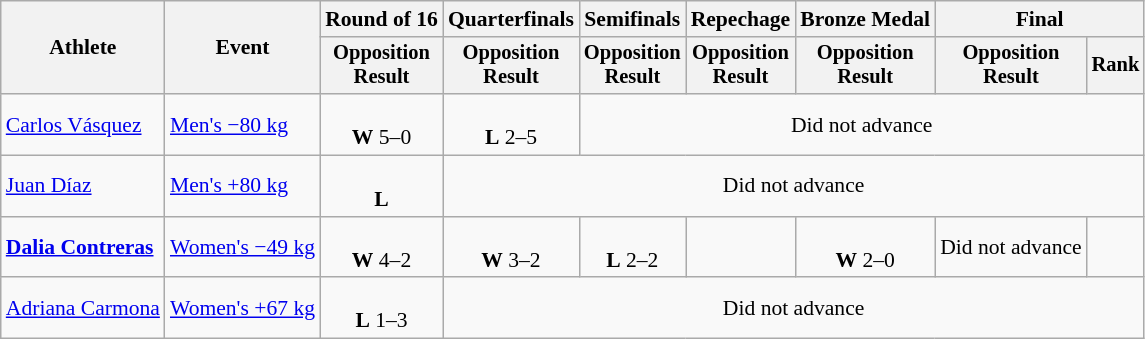<table class="wikitable" style="font-size:90%">
<tr>
<th rowspan="2">Athlete</th>
<th rowspan="2">Event</th>
<th>Round of 16</th>
<th>Quarterfinals</th>
<th>Semifinals</th>
<th>Repechage</th>
<th>Bronze Medal</th>
<th colspan=2>Final</th>
</tr>
<tr style="font-size:95%">
<th>Opposition<br>Result</th>
<th>Opposition<br>Result</th>
<th>Opposition<br>Result</th>
<th>Opposition<br>Result</th>
<th>Opposition<br>Result</th>
<th>Opposition<br>Result</th>
<th>Rank</th>
</tr>
<tr align=center>
<td align=left><a href='#'>Carlos Vásquez</a></td>
<td align=left><a href='#'>Men's −80 kg</a></td>
<td><br><strong>W</strong> 5–0</td>
<td><br><strong>L</strong> 2–5</td>
<td colspan=5>Did not advance</td>
</tr>
<tr align=center>
<td align=left><a href='#'>Juan Díaz</a></td>
<td align=left><a href='#'>Men's +80 kg</a></td>
<td><br><strong>L</strong> </td>
<td colspan=6>Did not advance</td>
</tr>
<tr align=center>
<td align=left><strong><a href='#'>Dalia Contreras</a></strong></td>
<td align=left><a href='#'>Women's −49 kg</a></td>
<td><br><strong>W</strong> 4–2</td>
<td><br><strong>W</strong> 3–2</td>
<td><br><strong>L</strong> 2–2 </td>
<td></td>
<td><br><strong>W</strong> 2–0</td>
<td>Did not advance</td>
<td></td>
</tr>
<tr align=center>
<td align=left><a href='#'>Adriana Carmona</a></td>
<td align=left><a href='#'>Women's +67 kg</a></td>
<td><br><strong>L</strong> 1–3</td>
<td colspan=6>Did not advance</td>
</tr>
</table>
